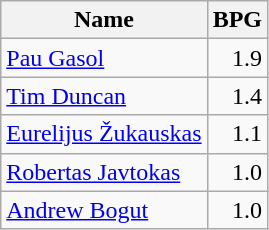<table class=wikitable>
<tr>
<th>Name</th>
<th>BPG</th>
</tr>
<tr>
<td> <a href='#'>Pau Gasol</a></td>
<td align=right>1.9</td>
</tr>
<tr>
<td> <a href='#'>Tim Duncan</a></td>
<td align=right>1.4</td>
</tr>
<tr>
<td> <a href='#'>Eurelijus Žukauskas</a></td>
<td align=right>1.1</td>
</tr>
<tr>
<td> <a href='#'>Robertas Javtokas</a></td>
<td align=right>1.0</td>
</tr>
<tr>
<td> <a href='#'>Andrew Bogut</a></td>
<td align=right>1.0</td>
</tr>
</table>
